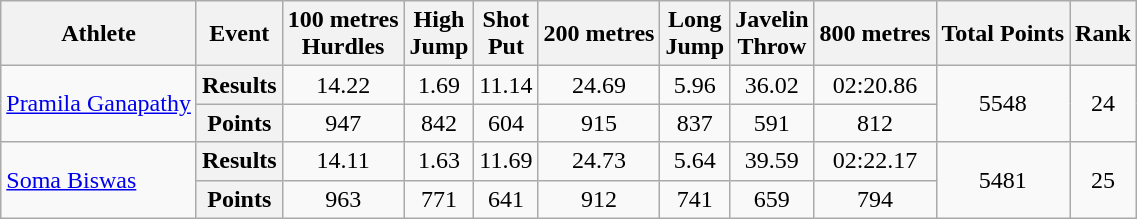<table class="wikitable" style="text-align:center">
<tr>
<th>Athlete</th>
<th>Event</th>
<th>100 metres<br>Hurdles</th>
<th>High<br>Jump</th>
<th>Shot<br>Put</th>
<th>200 metres</th>
<th>Long<br>Jump</th>
<th>Javelin<br>Throw</th>
<th>800 metres</th>
<th>Total Points</th>
<th>Rank</th>
</tr>
<tr>
<td rowspan="2" align= left><a href='#'>Pramila Ganapathy</a></td>
<th>Results</th>
<td>14.22</td>
<td>1.69</td>
<td>11.14</td>
<td>24.69</td>
<td>5.96</td>
<td>36.02</td>
<td>02:20.86</td>
<td rowspan="2">5548</td>
<td rowspan="2">24</td>
</tr>
<tr>
<th>Points</th>
<td>947</td>
<td>842</td>
<td>604</td>
<td>915</td>
<td>837</td>
<td>591</td>
<td>812</td>
</tr>
<tr>
<td rowspan="2" align= left><a href='#'>Soma Biswas</a></td>
<th>Results</th>
<td>14.11</td>
<td>1.63</td>
<td>11.69</td>
<td>24.73</td>
<td>5.64</td>
<td>39.59</td>
<td>02:22.17</td>
<td rowspan="2">5481</td>
<td rowspan="2">25</td>
</tr>
<tr>
<th>Points</th>
<td>963</td>
<td>771</td>
<td>641</td>
<td>912</td>
<td>741</td>
<td>659</td>
<td>794</td>
</tr>
</table>
